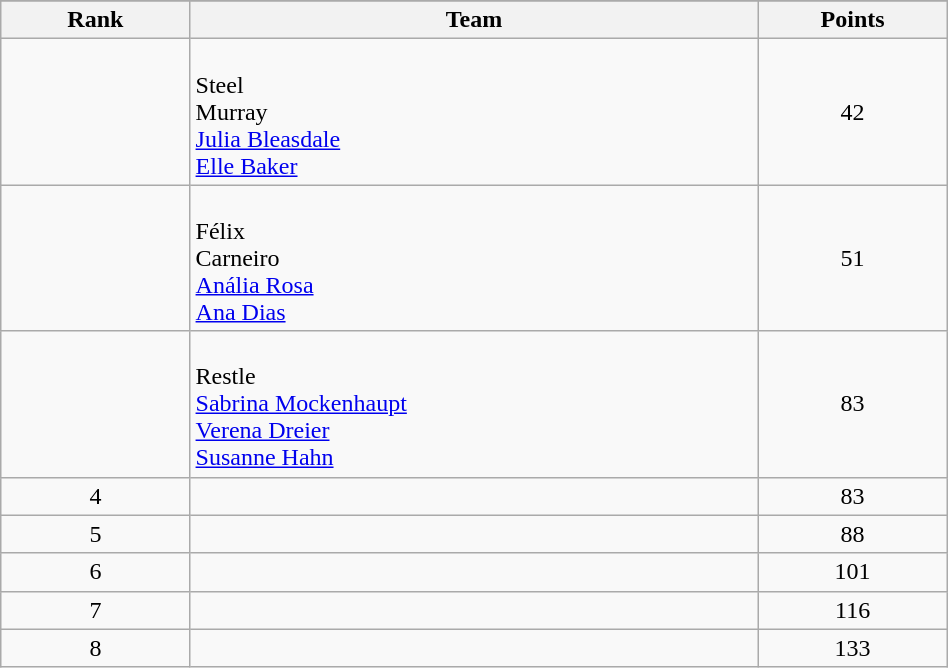<table class="wikitable" width=50%>
<tr>
</tr>
<tr>
<th width=10%>Rank</th>
<th width=30%>Team</th>
<th width=10%>Points</th>
</tr>
<tr align="center">
<td></td>
<td align="left"><br>Steel<br>Murray<br><a href='#'>Julia Bleasdale</a><br><a href='#'>Elle Baker</a></td>
<td>42</td>
</tr>
<tr align="center">
<td></td>
<td align="left"><br>Félix<br>Carneiro<br><a href='#'>Anália Rosa</a><br><a href='#'>Ana Dias</a></td>
<td>51</td>
</tr>
<tr align="center">
<td></td>
<td align="left"><br>Restle<br><a href='#'>Sabrina Mockenhaupt</a><br><a href='#'>Verena Dreier</a><br><a href='#'>Susanne Hahn</a></td>
<td>83</td>
</tr>
<tr align="center">
<td>4</td>
<td align="left"></td>
<td>83</td>
</tr>
<tr align="center">
<td>5</td>
<td align="left"></td>
<td>88</td>
</tr>
<tr align="center">
<td>6</td>
<td align="left"></td>
<td>101</td>
</tr>
<tr align="center">
<td>7</td>
<td align="left"></td>
<td>116</td>
</tr>
<tr align="center">
<td>8</td>
<td align="left"></td>
<td>133</td>
</tr>
</table>
